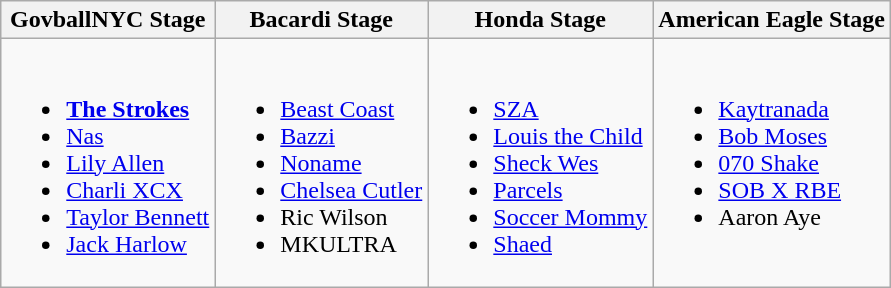<table class="wikitable">
<tr>
<th>GovballNYC Stage</th>
<th>Bacardi Stage</th>
<th>Honda Stage</th>
<th>American Eagle Stage</th>
</tr>
<tr valign="top">
<td><br><ul><li><strong><a href='#'>The Strokes</a></strong></li><li><a href='#'>Nas</a></li><li><a href='#'>Lily Allen</a></li><li><a href='#'>Charli XCX</a></li><li><a href='#'>Taylor Bennett</a></li><li><a href='#'>Jack Harlow</a></li></ul></td>
<td><br><ul><li><a href='#'>Beast Coast</a></li><li><a href='#'>Bazzi</a></li><li><a href='#'>Noname</a></li><li><a href='#'>Chelsea Cutler</a></li><li>Ric Wilson</li><li>MKULTRA</li></ul></td>
<td><br><ul><li><a href='#'>SZA</a></li><li><a href='#'>Louis the Child</a></li><li><a href='#'>Sheck Wes</a></li><li><a href='#'>Parcels</a></li><li><a href='#'>Soccer Mommy</a></li><li><a href='#'>Shaed</a></li></ul></td>
<td><br><ul><li><a href='#'>Kaytranada</a></li><li><a href='#'>Bob Moses</a></li><li><a href='#'>070 Shake</a></li><li><a href='#'>SOB X RBE</a></li><li>Aaron Aye</li></ul></td>
</tr>
</table>
